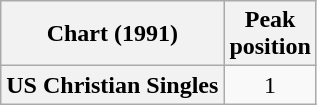<table class="wikitable sortable plainrowheaders" style="text-align:center">
<tr>
<th scope="col">Chart (1991)</th>
<th scope="col">Peak<br>position</th>
</tr>
<tr>
<th scope="row">US Christian Singles</th>
<td style="text-align:center;">1</td>
</tr>
</table>
